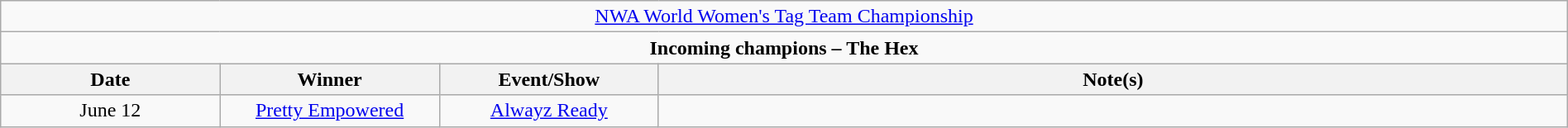<table class="wikitable" style="text-align:center; width:100%;">
<tr>
<td colspan="4" style="text-align: center;"><a href='#'>NWA World Women's Tag Team Championship</a></td>
</tr>
<tr>
<td colspan="4" style="text-align: center;"><strong>Incoming champions – The Hex </strong></td>
</tr>
<tr>
<th width=14%>Date</th>
<th width=14%>Winner</th>
<th width=14%>Event/Show</th>
<th width=58%>Note(s)</th>
</tr>
<tr>
<td>June 12</td>
<td><a href='#'>Pretty Empowered</a><br></td>
<td><a href='#'>Alwayz Ready</a></td>
<td></td>
</tr>
</table>
